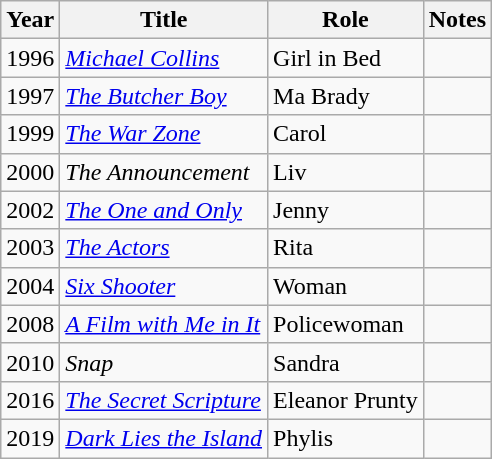<table class="wikitable sortable">
<tr>
<th>Year</th>
<th>Title</th>
<th>Role</th>
<th>Notes</th>
</tr>
<tr>
<td>1996</td>
<td><a href='#'><em>Michael Collins</em></a></td>
<td>Girl in Bed</td>
<td></td>
</tr>
<tr>
<td>1997</td>
<td><a href='#'><em>The Butcher Boy</em></a></td>
<td>Ma Brady</td>
<td></td>
</tr>
<tr>
<td>1999</td>
<td><em><a href='#'>The War Zone</a></em></td>
<td>Carol</td>
<td></td>
</tr>
<tr>
<td>2000</td>
<td><em>The Announcement</em></td>
<td>Liv</td>
<td></td>
</tr>
<tr>
<td>2002</td>
<td><a href='#'><em>The One and Only</em></a></td>
<td>Jenny</td>
<td></td>
</tr>
<tr>
<td>2003</td>
<td><em><a href='#'>The Actors</a></em></td>
<td>Rita</td>
<td></td>
</tr>
<tr>
<td>2004</td>
<td><em><a href='#'>Six Shooter</a></em></td>
<td>Woman</td>
<td></td>
</tr>
<tr>
<td>2008</td>
<td><em><a href='#'>A Film with Me in It</a></em></td>
<td>Policewoman</td>
<td></td>
</tr>
<tr>
<td>2010</td>
<td><em>Snap</em></td>
<td>Sandra</td>
<td></td>
</tr>
<tr>
<td>2016</td>
<td><a href='#'><em>The Secret Scripture</em></a></td>
<td>Eleanor Prunty</td>
<td></td>
</tr>
<tr>
<td>2019</td>
<td><em><a href='#'>Dark Lies the Island</a></em></td>
<td>Phylis</td>
<td></td>
</tr>
</table>
